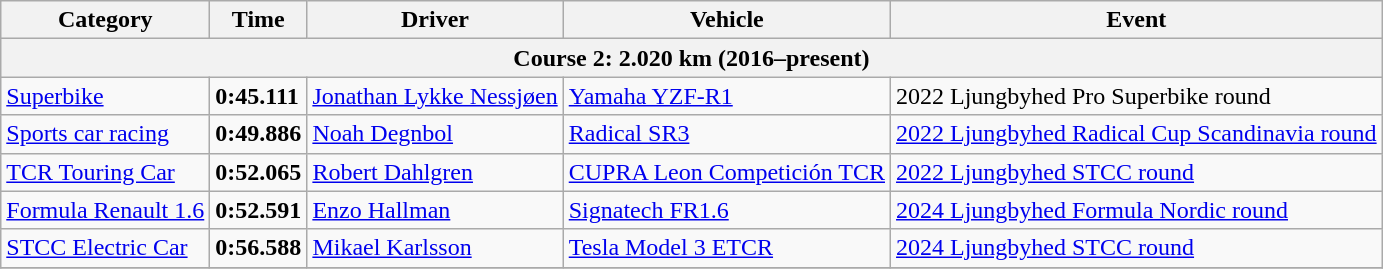<table class="wikitable">
<tr>
<th>Category</th>
<th>Time</th>
<th>Driver</th>
<th>Vehicle</th>
<th>Event</th>
</tr>
<tr>
<th colspan=5>Course 2: 2.020 km (2016–present)</th>
</tr>
<tr>
<td><a href='#'>Superbike</a></td>
<td><strong>0:45.111</strong></td>
<td><a href='#'>Jonathan Lykke Nessjøen</a></td>
<td><a href='#'>Yamaha YZF-R1</a></td>
<td>2022 Ljungbyhed Pro Superbike round</td>
</tr>
<tr>
<td><a href='#'>Sports car racing</a></td>
<td><strong>0:49.886</strong></td>
<td><a href='#'>Noah Degnbol</a></td>
<td><a href='#'>Radical SR3</a></td>
<td><a href='#'>2022 Ljungbyhed Radical Cup Scandinavia round</a></td>
</tr>
<tr>
<td><a href='#'>TCR Touring Car</a></td>
<td><strong>0:52.065</strong></td>
<td><a href='#'>Robert Dahlgren</a></td>
<td><a href='#'>CUPRA Leon Competición TCR</a></td>
<td><a href='#'>2022 Ljungbyhed STCC round</a></td>
</tr>
<tr>
<td><a href='#'>Formula Renault 1.6</a></td>
<td><strong>0:52.591</strong></td>
<td><a href='#'>Enzo Hallman</a></td>
<td><a href='#'>Signatech FR1.6</a></td>
<td><a href='#'>2024 Ljungbyhed Formula Nordic round</a></td>
</tr>
<tr>
<td><a href='#'>STCC Electric Car</a></td>
<td><strong>0:56.588</strong></td>
<td><a href='#'>Mikael Karlsson</a></td>
<td><a href='#'>Tesla Model 3 ETCR</a></td>
<td><a href='#'>2024 Ljungbyhed STCC round</a></td>
</tr>
<tr>
</tr>
</table>
